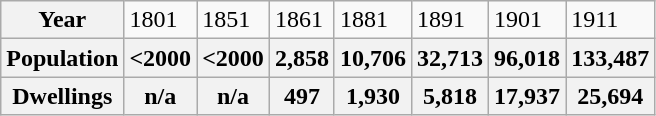<table class="wikitable">
<tr>
<th>Year</th>
<td>1801</td>
<td>1851</td>
<td>1861</td>
<td>1881</td>
<td>1891</td>
<td>1901</td>
<td>1911</td>
</tr>
<tr>
<th>Population</th>
<th><2000</th>
<th><2000</th>
<th>2,858</th>
<th>10,706</th>
<th>32,713</th>
<th>96,018</th>
<th>133,487</th>
</tr>
<tr>
<th>Dwellings</th>
<th>n/a</th>
<th>n/a</th>
<th>497</th>
<th>1,930</th>
<th>5,818</th>
<th>17,937</th>
<th>25,694</th>
</tr>
</table>
